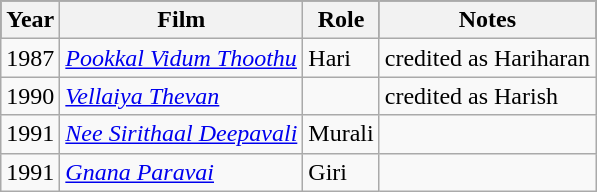<table class="wikitable sortable">
<tr style="background:#000;">
<th>Year</th>
<th>Film</th>
<th>Role</th>
<th class=unsortable>Notes</th>
</tr>
<tr>
<td>1987</td>
<td><em><a href='#'>Pookkal Vidum Thoothu</a></em></td>
<td>Hari</td>
<td>credited as Hariharan</td>
</tr>
<tr>
<td>1990</td>
<td><em><a href='#'>Vellaiya Thevan</a></em></td>
<td></td>
<td>credited as Harish</td>
</tr>
<tr>
<td>1991</td>
<td><em><a href='#'>Nee Sirithaal Deepavali</a></em></td>
<td>Murali</td>
<td></td>
</tr>
<tr>
<td>1991</td>
<td><em><a href='#'>Gnana Paravai</a></em></td>
<td>Giri</td>
<td></td>
</tr>
</table>
